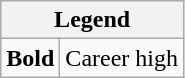<table class="wikitable mw-collapsible mw-collapsed">
<tr>
<th colspan="2">Legend</th>
</tr>
<tr>
<td><strong>Bold</strong></td>
<td>Career high</td>
</tr>
</table>
